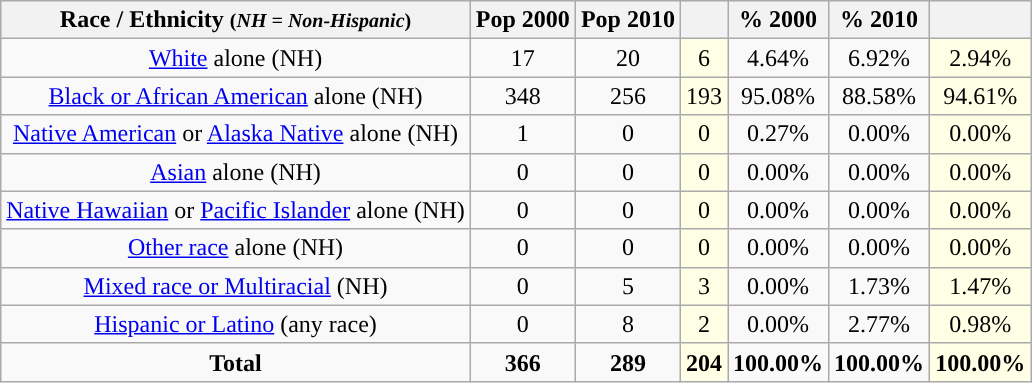<table class="wikitable" style="text-align:center;">
<tr>
<th>Race / Ethnicity <small>(<em>NH = Non-Hispanic</em>)</small></th>
<th>Pop 2000</th>
<th>Pop 2010</th>
<th></th>
<th>% 2000</th>
<th>% 2010</th>
<th></th>
</tr>
<tr>
<td><a href='#'>White</a> alone (NH)</td>
<td>17</td>
<td>20</td>
<td style='background: #ffffe6;'>6</td>
<td>4.64%</td>
<td>6.92%</td>
<td style='background: #ffffe6;'>2.94%</td>
</tr>
<tr>
<td><a href='#'>Black or African American</a> alone (NH)</td>
<td>348</td>
<td>256</td>
<td style='background: #ffffe6;'>193</td>
<td>95.08%</td>
<td>88.58%</td>
<td style='background: #ffffe6;'>94.61%</td>
</tr>
<tr>
<td><a href='#'>Native American</a> or <a href='#'>Alaska Native</a> alone (NH)</td>
<td>1</td>
<td>0</td>
<td style='background: #ffffe6;'>0</td>
<td>0.27%</td>
<td>0.00%</td>
<td style='background: #ffffe6;'>0.00%</td>
</tr>
<tr>
<td><a href='#'>Asian</a> alone (NH)</td>
<td>0</td>
<td>0</td>
<td style='background: #ffffe6;'>0</td>
<td>0.00%</td>
<td>0.00%</td>
<td style='background: #ffffe6;'>0.00%</td>
</tr>
<tr>
<td><a href='#'>Native Hawaiian</a> or <a href='#'>Pacific Islander</a> alone (NH)</td>
<td>0</td>
<td>0</td>
<td style='background: #ffffe6;'>0</td>
<td>0.00%</td>
<td>0.00%</td>
<td style='background: #ffffe6;'>0.00%</td>
</tr>
<tr>
<td><a href='#'>Other race</a> alone (NH)</td>
<td>0</td>
<td>0</td>
<td style='background: #ffffe6;'>0</td>
<td>0.00%</td>
<td>0.00%</td>
<td style='background: #ffffe6;'>0.00%</td>
</tr>
<tr>
<td><a href='#'>Mixed race or Multiracial</a> (NH)</td>
<td>0</td>
<td>5</td>
<td style='background: #ffffe6;'>3</td>
<td>0.00%</td>
<td>1.73%</td>
<td style='background: #ffffe6;'>1.47%</td>
</tr>
<tr>
<td><a href='#'>Hispanic or Latino</a> (any race)</td>
<td>0</td>
<td>8</td>
<td style='background: #ffffe6;'>2</td>
<td>0.00%</td>
<td>2.77%</td>
<td style='background: #ffffe6;'>0.98%</td>
</tr>
<tr>
<td><strong>Total</strong></td>
<td><strong>366</strong></td>
<td><strong>289</strong></td>
<td style='background: #ffffe6;'><strong>204</strong></td>
<td><strong>100.00%</strong></td>
<td><strong>100.00%</strong></td>
<td style='background: #ffffe6;'><strong>100.00%</strong></td>
</tr>
</table>
